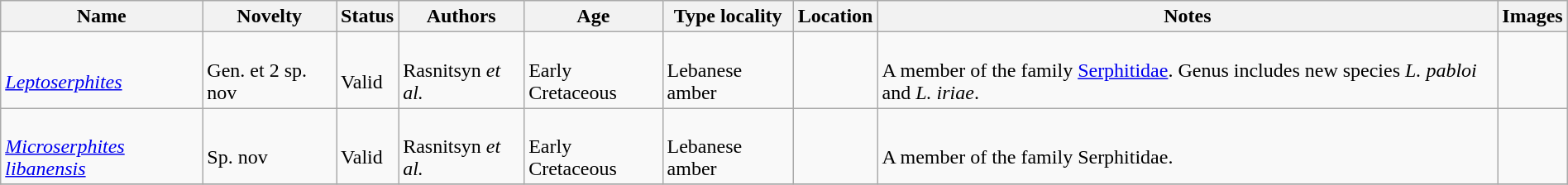<table class="wikitable sortable" align="center" width="100%">
<tr>
<th>Name</th>
<th>Novelty</th>
<th>Status</th>
<th>Authors</th>
<th>Age</th>
<th>Type locality</th>
<th>Location</th>
<th>Notes</th>
<th>Images</th>
</tr>
<tr>
<td><br><em><a href='#'>Leptoserphites</a></em></td>
<td><br>Gen. et 2 sp. nov</td>
<td><br>Valid</td>
<td><br>Rasnitsyn <em>et al.</em></td>
<td><br>Early Cretaceous</td>
<td><br>Lebanese amber</td>
<td><br></td>
<td><br>A member of the family <a href='#'>Serphitidae</a>. Genus includes new species <em>L. pabloi</em> and <em>L. iriae</em>.</td>
<td></td>
</tr>
<tr>
<td><br><em><a href='#'>Microserphites libanensis</a></em></td>
<td><br>Sp. nov</td>
<td><br>Valid</td>
<td><br>Rasnitsyn <em>et al.</em></td>
<td><br>Early Cretaceous</td>
<td><br>Lebanese amber</td>
<td><br></td>
<td><br>A member of the family Serphitidae.</td>
<td></td>
</tr>
<tr>
</tr>
</table>
